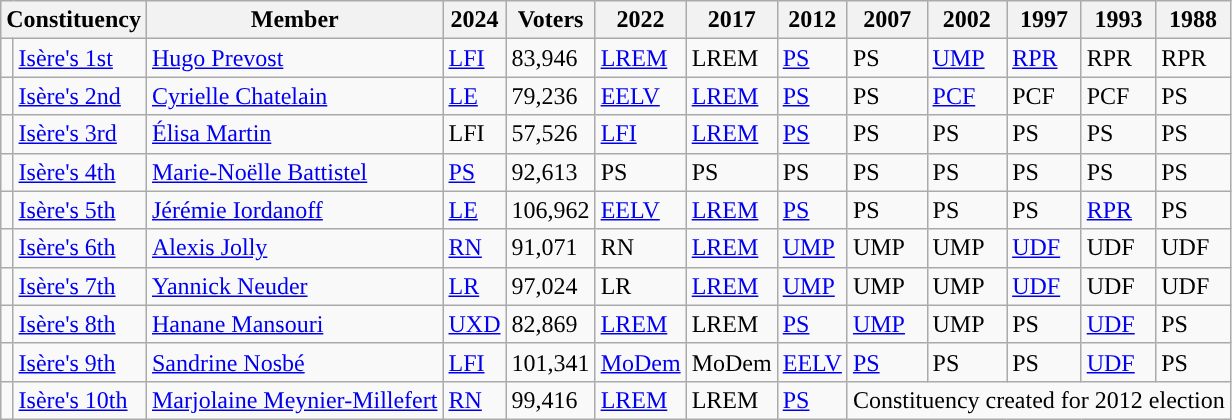<table class="wikitable sortable">
<tr>
<th colspan="2">Constituency</th>
<th>Member</th>
<th>2024</th>
<th>Voters</th>
<th>2022</th>
<th>2017</th>
<th>2012</th>
<th>2007</th>
<th>2002</th>
<th>1997</th>
<th>1993</th>
<th>1988</th>
</tr>
<tr>
<td style="background-color: "></td>
<td><a href='#'>Isère's 1st</a></td>
<td><a href='#'>Hugo Prevost</a></td>
<td><a href='#'>LFI</a></td>
<td>83,946</td>
<td><a href='#'>LREM</a></td>
<td>LREM</td>
<td><a href='#'>PS</a></td>
<td>PS</td>
<td><a href='#'>UMP</a></td>
<td><a href='#'>RPR</a></td>
<td>RPR</td>
<td>RPR</td>
</tr>
<tr>
<td style="background-color: "></td>
<td><a href='#'>Isère's 2nd</a></td>
<td><a href='#'>Cyrielle Chatelain</a></td>
<td><a href='#'>LE</a></td>
<td>79,236</td>
<td><a href='#'>EELV</a></td>
<td><a href='#'>LREM</a></td>
<td><a href='#'>PS</a></td>
<td>PS</td>
<td><a href='#'>PCF</a></td>
<td>PCF</td>
<td>PCF</td>
<td>PS</td>
</tr>
<tr>
<td style="background-color: "></td>
<td><a href='#'>Isère's 3rd</a></td>
<td><a href='#'>Élisa Martin</a></td>
<td>LFI</td>
<td>57,526</td>
<td><a href='#'>LFI</a></td>
<td><a href='#'>LREM</a></td>
<td><a href='#'>PS</a></td>
<td>PS</td>
<td>PS</td>
<td>PS</td>
<td>PS</td>
<td>PS</td>
</tr>
<tr>
<td style="background-color: "></td>
<td><a href='#'>Isère's 4th</a></td>
<td><a href='#'>Marie-Noëlle Battistel</a></td>
<td><a href='#'>PS</a></td>
<td>92,613</td>
<td>PS</td>
<td>PS</td>
<td>PS</td>
<td>PS</td>
<td>PS</td>
<td>PS</td>
<td>PS</td>
<td>PS</td>
</tr>
<tr>
<td style="background-color: "></td>
<td><a href='#'>Isère's 5th</a></td>
<td><a href='#'>Jérémie Iordanoff</a></td>
<td><a href='#'>LE</a></td>
<td>106,962</td>
<td><a href='#'>EELV</a></td>
<td><a href='#'>LREM</a></td>
<td><a href='#'>PS</a></td>
<td>PS</td>
<td>PS</td>
<td>PS</td>
<td><a href='#'>RPR</a></td>
<td>PS</td>
</tr>
<tr>
<td style="background-color: "></td>
<td><a href='#'>Isère's 6th</a></td>
<td><a href='#'>Alexis Jolly</a></td>
<td><a href='#'>RN</a></td>
<td>91,071</td>
<td>RN</td>
<td><a href='#'>LREM</a></td>
<td><a href='#'>UMP</a></td>
<td>UMP</td>
<td>UMP</td>
<td><a href='#'>UDF</a></td>
<td>UDF</td>
<td>UDF</td>
</tr>
<tr>
<td style="background-color: "></td>
<td><a href='#'>Isère's 7th</a></td>
<td><a href='#'>Yannick Neuder</a></td>
<td><a href='#'>LR</a></td>
<td>97,024</td>
<td>LR</td>
<td><a href='#'>LREM</a></td>
<td><a href='#'>UMP</a></td>
<td>UMP</td>
<td>UMP</td>
<td><a href='#'>UDF</a></td>
<td>UDF</td>
<td>UDF</td>
</tr>
<tr>
<td style="background-color: "></td>
<td><a href='#'>Isère's 8th</a></td>
<td><a href='#'>Hanane Mansouri</a></td>
<td><a href='#'>UXD</a></td>
<td>82,869</td>
<td><a href='#'>LREM</a></td>
<td>LREM</td>
<td><a href='#'>PS</a></td>
<td><a href='#'>UMP</a></td>
<td>UMP</td>
<td>PS</td>
<td><a href='#'>UDF</a></td>
<td>PS</td>
</tr>
<tr>
<td style="background-color: "></td>
<td><a href='#'>Isère's 9th</a></td>
<td><a href='#'>Sandrine Nosbé</a></td>
<td><a href='#'>LFI</a></td>
<td>101,341</td>
<td><a href='#'>MoDem</a></td>
<td>MoDem</td>
<td><a href='#'>EELV</a></td>
<td><a href='#'>PS</a></td>
<td>PS</td>
<td>PS</td>
<td><a href='#'>UDF</a></td>
<td>PS</td>
</tr>
<tr>
<td style="background-color: "></td>
<td><a href='#'>Isère's 10th</a></td>
<td><a href='#'>Marjolaine Meynier-Millefert</a></td>
<td><a href='#'>RN</a></td>
<td>99,416</td>
<td><a href='#'>LREM</a></td>
<td>LREM</td>
<td><a href='#'>PS</a></td>
<td colspan="5">Constituency created for 2012 election</td>
</tr>
</table>
